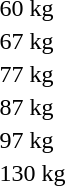<table>
<tr>
<td rowspan=2>60 kg</td>
<td rowspan=2></td>
<td rowspan=2></td>
<td></td>
</tr>
<tr>
<td></td>
</tr>
<tr>
<td rowspan=2>67 kg</td>
<td rowspan=2></td>
<td rowspan=2></td>
<td></td>
</tr>
<tr>
<td></td>
</tr>
<tr>
<td rowspan=2>77 kg</td>
<td rowspan=2></td>
<td rowspan=2></td>
<td></td>
</tr>
<tr>
<td></td>
</tr>
<tr>
<td rowspan=2>87 kg</td>
<td rowspan=2></td>
<td rowspan=2></td>
<td></td>
</tr>
<tr>
<td></td>
</tr>
<tr>
<td rowspan=2>97 kg</td>
<td rowspan=2></td>
<td rowspan=2></td>
<td></td>
</tr>
<tr>
<td></td>
</tr>
<tr>
<td rowspan=2>130 kg</td>
<td rowspan=2></td>
<td rowspan=2></td>
<td></td>
</tr>
<tr>
<td></td>
</tr>
</table>
